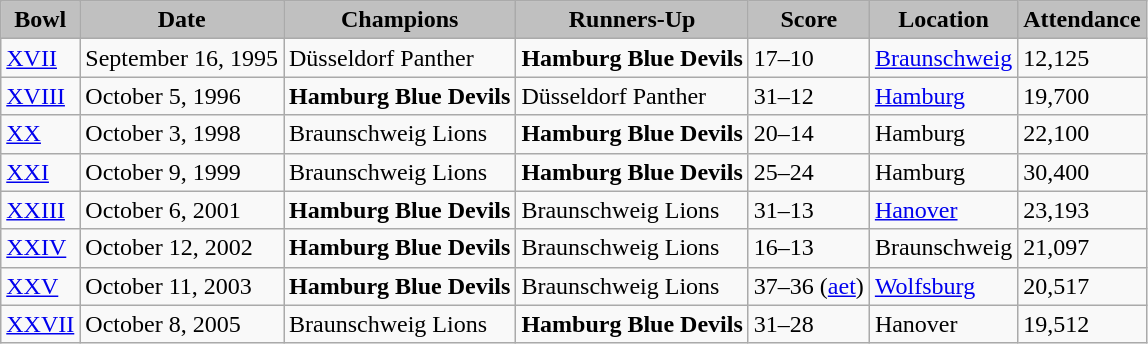<table class="wikitable">
<tr style="text-align:center; background:silver; font-weight:bold">
<td>Bowl</td>
<td>Date</td>
<td>Champions</td>
<td>Runners-Up</td>
<td>Score</td>
<td>Location</td>
<td>Attendance</td>
</tr>
<tr>
<td><a href='#'>XVII</a></td>
<td>September 16, 1995</td>
<td>Düsseldorf Panther</td>
<td><strong>Hamburg Blue Devils</strong></td>
<td>17–10</td>
<td><a href='#'>Braunschweig</a></td>
<td>12,125</td>
</tr>
<tr>
<td><a href='#'>XVIII</a></td>
<td>October 5, 1996</td>
<td><strong>Hamburg Blue Devils</strong></td>
<td>Düsseldorf Panther</td>
<td>31–12</td>
<td><a href='#'>Hamburg</a></td>
<td>19,700</td>
</tr>
<tr>
<td><a href='#'>XX</a></td>
<td>October 3, 1998</td>
<td>Braunschweig Lions</td>
<td><strong>Hamburg Blue Devils</strong></td>
<td>20–14</td>
<td>Hamburg</td>
<td>22,100</td>
</tr>
<tr>
<td><a href='#'>XXI</a></td>
<td>October 9, 1999</td>
<td>Braunschweig Lions</td>
<td><strong>Hamburg Blue Devils</strong></td>
<td>25–24</td>
<td>Hamburg</td>
<td>30,400</td>
</tr>
<tr>
<td><a href='#'>XXIII</a></td>
<td>October 6, 2001</td>
<td><strong>Hamburg Blue Devils</strong></td>
<td>Braunschweig Lions</td>
<td>31–13</td>
<td><a href='#'>Hanover</a></td>
<td>23,193</td>
</tr>
<tr>
<td><a href='#'>XXIV</a></td>
<td>October 12, 2002</td>
<td><strong>Hamburg Blue Devils</strong></td>
<td>Braunschweig Lions</td>
<td>16–13</td>
<td>Braunschweig</td>
<td>21,097</td>
</tr>
<tr>
<td><a href='#'>XXV</a></td>
<td>October 11, 2003</td>
<td><strong>Hamburg Blue Devils</strong></td>
<td>Braunschweig Lions</td>
<td>37–36 (<a href='#'>aet</a>)</td>
<td><a href='#'>Wolfsburg</a></td>
<td>20,517</td>
</tr>
<tr>
<td><a href='#'>XXVII</a></td>
<td>October 8, 2005</td>
<td>Braunschweig Lions</td>
<td><strong>Hamburg Blue Devils</strong></td>
<td>31–28</td>
<td>Hanover</td>
<td>19,512</td>
</tr>
</table>
